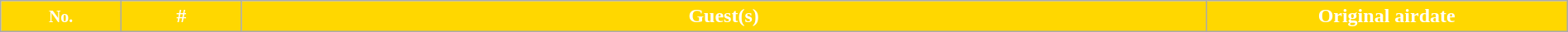<table class="wikitable plainrowheaders" style="width:100%;">
<tr style="color:white">
<th style="background:#FFD700;" width="5%"><small>No.</small></th>
<th style="background:#FFD700;" width="5%">#</th>
<th style="background:#FFD700;" width="40%">Guest(s)</th>
<th style="background:#FFD700;" width="15%">Original airdate<br>






















</th>
</tr>
</table>
